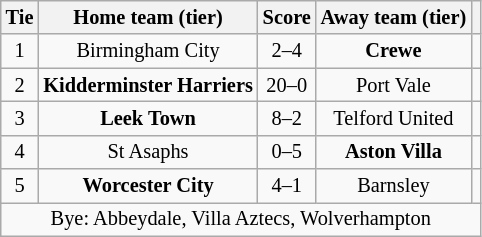<table class="wikitable" style="text-align:center; font-size:85%">
<tr>
<th>Tie</th>
<th>Home team (tier)</th>
<th>Score</th>
<th>Away team (tier)</th>
<th></th>
</tr>
<tr>
<td align="center">1</td>
<td>Birmingham City</td>
<td align="center">2–4</td>
<td><strong>Crewe</strong></td>
<td></td>
</tr>
<tr>
<td align="center">2</td>
<td><strong>Kidderminster Harriers</strong></td>
<td align="center">20–0</td>
<td>Port Vale</td>
<td></td>
</tr>
<tr>
<td align="center">3</td>
<td><strong>Leek Town</strong></td>
<td align="center">8–2</td>
<td>Telford United</td>
<td></td>
</tr>
<tr>
<td align="center">4</td>
<td>St Asaphs</td>
<td align="center">0–5</td>
<td><strong>Aston Villa</strong></td>
<td></td>
</tr>
<tr>
<td align="center">5</td>
<td><strong>Worcester City</strong></td>
<td align="center">4–1</td>
<td>Barnsley</td>
<td></td>
</tr>
<tr>
<td colspan="5" align="center">Bye: Abbeydale, Villa Aztecs, Wolverhampton</td>
</tr>
</table>
